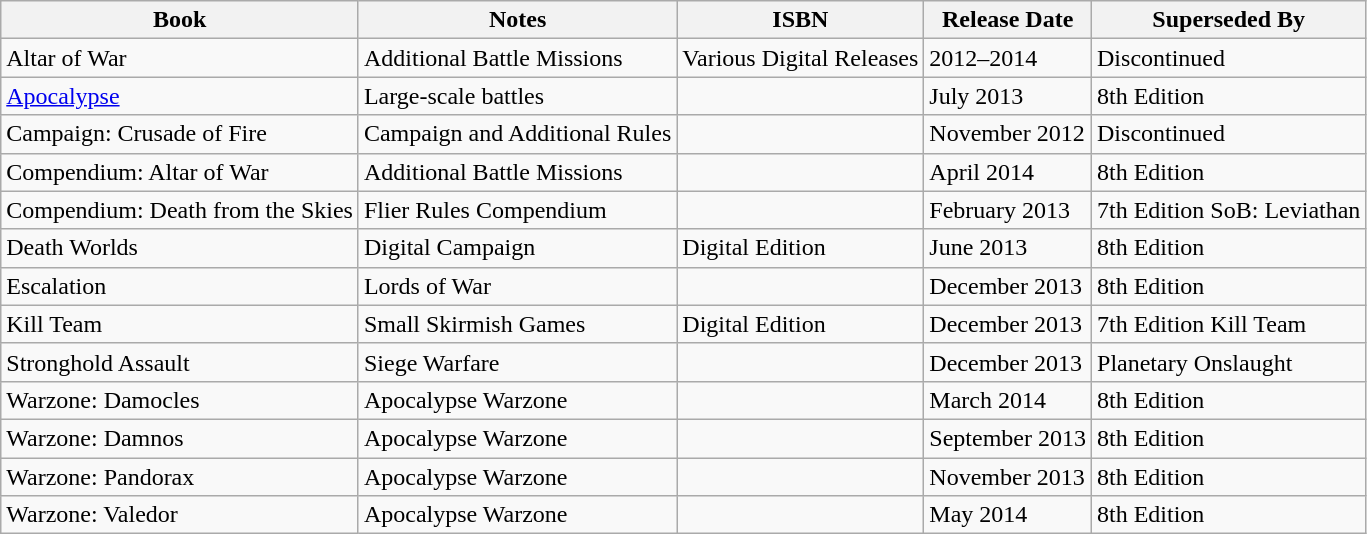<table class="wikitable sortable">
<tr>
<th>Book</th>
<th>Notes</th>
<th>ISBN</th>
<th>Release Date</th>
<th>Superseded By</th>
</tr>
<tr>
<td>Altar of War</td>
<td>Additional Battle Missions</td>
<td>Various Digital Releases</td>
<td>2012–2014</td>
<td>Discontinued</td>
</tr>
<tr>
<td><a href='#'>Apocalypse</a></td>
<td>Large-scale battles</td>
<td></td>
<td>July 2013</td>
<td>8th Edition</td>
</tr>
<tr>
<td>Campaign: Crusade of Fire</td>
<td>Campaign and Additional Rules</td>
<td></td>
<td>November 2012</td>
<td>Discontinued</td>
</tr>
<tr>
<td>Compendium: Altar of War</td>
<td>Additional Battle Missions</td>
<td></td>
<td>April 2014</td>
<td>8th Edition</td>
</tr>
<tr>
<td>Compendium: Death from the Skies</td>
<td>Flier Rules Compendium</td>
<td></td>
<td>February 2013</td>
<td>7th Edition SoB: Leviathan</td>
</tr>
<tr>
<td>Death Worlds</td>
<td>Digital Campaign</td>
<td>Digital Edition</td>
<td>June 2013</td>
<td>8th Edition</td>
</tr>
<tr>
<td>Escalation</td>
<td>Lords of War</td>
<td></td>
<td>December 2013</td>
<td>8th Edition</td>
</tr>
<tr>
<td>Kill Team</td>
<td>Small Skirmish Games</td>
<td>Digital Edition</td>
<td>December 2013</td>
<td>7th Edition Kill Team</td>
</tr>
<tr>
<td>Stronghold Assault</td>
<td>Siege Warfare</td>
<td></td>
<td>December 2013</td>
<td>Planetary Onslaught</td>
</tr>
<tr>
<td>Warzone: Damocles</td>
<td>Apocalypse Warzone</td>
<td></td>
<td>March 2014</td>
<td>8th Edition</td>
</tr>
<tr>
<td>Warzone: Damnos</td>
<td>Apocalypse Warzone</td>
<td></td>
<td>September 2013</td>
<td>8th Edition</td>
</tr>
<tr>
<td>Warzone: Pandorax</td>
<td>Apocalypse Warzone</td>
<td></td>
<td>November 2013</td>
<td>8th Edition</td>
</tr>
<tr>
<td>Warzone: Valedor</td>
<td>Apocalypse Warzone</td>
<td></td>
<td>May 2014</td>
<td>8th Edition</td>
</tr>
</table>
